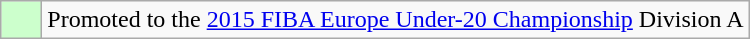<table class="wikitable">
<tr>
<td style="background: #ccffcc; width:20px;"></td>
<td>Promoted to the <a href='#'>2015 FIBA Europe Under-20 Championship</a> Division A</td>
</tr>
</table>
